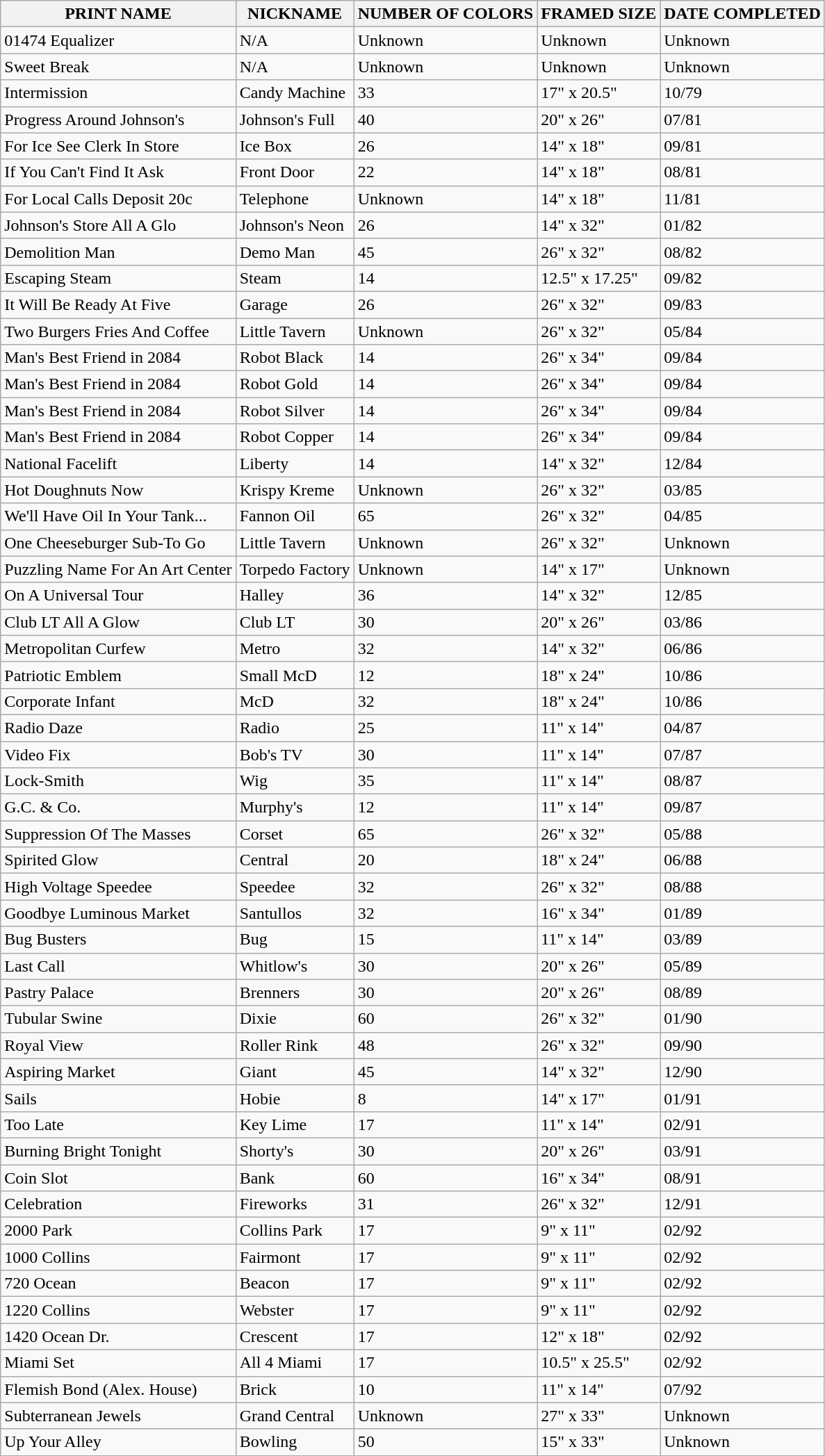<table class="wikitable">
<tr>
<th>PRINT NAME</th>
<th>NICKNAME</th>
<th>NUMBER OF COLORS</th>
<th>FRAMED SIZE</th>
<th>DATE COMPLETED</th>
</tr>
<tr>
<td>01474 Equalizer</td>
<td>N/A</td>
<td>Unknown</td>
<td>Unknown</td>
<td>Unknown</td>
</tr>
<tr>
<td>Sweet Break</td>
<td>N/A</td>
<td>Unknown</td>
<td>Unknown</td>
<td>Unknown</td>
</tr>
<tr>
<td>Intermission</td>
<td>Candy Machine</td>
<td>33</td>
<td>17" x 20.5"</td>
<td>10/79</td>
</tr>
<tr>
<td>Progress Around Johnson's</td>
<td>Johnson's Full</td>
<td>40</td>
<td>20" x 26"</td>
<td>07/81</td>
</tr>
<tr>
<td>For Ice See Clerk In Store</td>
<td>Ice Box</td>
<td>26</td>
<td>14" x 18"</td>
<td>09/81</td>
</tr>
<tr>
<td>If You Can't Find It Ask</td>
<td>Front Door</td>
<td>22</td>
<td>14" x 18"</td>
<td>08/81</td>
</tr>
<tr>
<td>For Local Calls Deposit 20c</td>
<td>Telephone</td>
<td>Unknown</td>
<td>14" x 18"</td>
<td>11/81</td>
</tr>
<tr>
<td>Johnson's Store All A Glo</td>
<td>Johnson's Neon</td>
<td>26</td>
<td>14" x 32"</td>
<td>01/82</td>
</tr>
<tr>
<td>Demolition Man</td>
<td>Demo Man</td>
<td>45</td>
<td>26" x 32"</td>
<td>08/82</td>
</tr>
<tr>
<td>Escaping Steam</td>
<td>Steam</td>
<td>14</td>
<td>12.5" x 17.25"</td>
<td>09/82</td>
</tr>
<tr>
<td>It Will Be Ready At Five</td>
<td>Garage</td>
<td>26</td>
<td>26" x 32"</td>
<td>09/83</td>
</tr>
<tr>
<td>Two Burgers Fries And Coffee</td>
<td>Little Tavern</td>
<td>Unknown</td>
<td>26" x 32"</td>
<td>05/84</td>
</tr>
<tr>
<td>Man's Best Friend in 2084</td>
<td>Robot Black</td>
<td>14</td>
<td>26" x 34"</td>
<td>09/84</td>
</tr>
<tr>
<td>Man's Best Friend in 2084</td>
<td>Robot Gold</td>
<td>14</td>
<td>26" x 34"</td>
<td>09/84</td>
</tr>
<tr>
<td>Man's Best Friend in 2084</td>
<td>Robot Silver</td>
<td>14</td>
<td>26" x 34"</td>
<td>09/84</td>
</tr>
<tr>
<td>Man's Best Friend in 2084</td>
<td>Robot Copper</td>
<td>14</td>
<td>26" x 34"</td>
<td>09/84</td>
</tr>
<tr>
<td>National Facelift</td>
<td>Liberty</td>
<td>14</td>
<td>14" x 32"</td>
<td>12/84</td>
</tr>
<tr>
<td>Hot Doughnuts Now</td>
<td>Krispy Kreme</td>
<td>Unknown</td>
<td>26" x 32"</td>
<td>03/85</td>
</tr>
<tr>
<td>We'll Have Oil In Your Tank...</td>
<td>Fannon Oil</td>
<td>65</td>
<td>26" x 32"</td>
<td>04/85</td>
</tr>
<tr>
<td>One Cheeseburger Sub-To Go</td>
<td>Little Tavern</td>
<td>Unknown</td>
<td>26" x 32"</td>
<td>Unknown</td>
</tr>
<tr>
<td>Puzzling Name For An Art Center</td>
<td>Torpedo Factory</td>
<td>Unknown</td>
<td>14" x 17"</td>
<td>Unknown</td>
</tr>
<tr>
<td>On A Universal Tour</td>
<td>Halley</td>
<td>36</td>
<td>14" x 32"</td>
<td>12/85</td>
</tr>
<tr>
<td>Club LT All A Glow</td>
<td>Club LT</td>
<td>30</td>
<td>20" x 26"</td>
<td>03/86</td>
</tr>
<tr>
<td>Metropolitan Curfew</td>
<td>Metro</td>
<td>32</td>
<td>14" x 32"</td>
<td>06/86</td>
</tr>
<tr>
<td>Patriotic Emblem</td>
<td>Small McD</td>
<td>12</td>
<td>18" x 24"</td>
<td>10/86</td>
</tr>
<tr>
<td>Corporate Infant</td>
<td>McD</td>
<td>32</td>
<td>18" x 24"</td>
<td>10/86</td>
</tr>
<tr>
<td>Radio Daze</td>
<td>Radio</td>
<td>25</td>
<td>11" x 14"</td>
<td>04/87</td>
</tr>
<tr>
<td>Video Fix</td>
<td>Bob's TV</td>
<td>30</td>
<td>11" x 14"</td>
<td>07/87</td>
</tr>
<tr>
<td>Lock-Smith</td>
<td>Wig</td>
<td>35</td>
<td>11" x 14"</td>
<td>08/87</td>
</tr>
<tr>
<td>G.C. & Co.</td>
<td>Murphy's</td>
<td>12</td>
<td>11" x 14"</td>
<td>09/87</td>
</tr>
<tr>
<td>Suppression Of The Masses</td>
<td>Corset</td>
<td>65</td>
<td>26" x 32"</td>
<td>05/88</td>
</tr>
<tr>
<td>Spirited Glow</td>
<td>Central</td>
<td>20</td>
<td>18" x 24"</td>
<td>06/88</td>
</tr>
<tr>
<td>High Voltage Speedee</td>
<td>Speedee</td>
<td>32</td>
<td>26" x 32"</td>
<td>08/88</td>
</tr>
<tr>
<td>Goodbye Luminous Market</td>
<td>Santullos</td>
<td>32</td>
<td>16" x 34"</td>
<td>01/89</td>
</tr>
<tr>
<td>Bug Busters</td>
<td>Bug</td>
<td>15</td>
<td>11" x 14"</td>
<td>03/89</td>
</tr>
<tr>
<td>Last Call</td>
<td>Whitlow's</td>
<td>30</td>
<td>20" x 26"</td>
<td>05/89</td>
</tr>
<tr>
<td>Pastry Palace</td>
<td>Brenners</td>
<td>30</td>
<td>20" x 26"</td>
<td>08/89</td>
</tr>
<tr>
<td>Tubular Swine</td>
<td>Dixie</td>
<td>60</td>
<td>26" x 32"</td>
<td>01/90</td>
</tr>
<tr>
<td>Royal View</td>
<td>Roller Rink</td>
<td>48</td>
<td>26" x 32"</td>
<td>09/90</td>
</tr>
<tr>
<td>Aspiring Market</td>
<td>Giant</td>
<td>45</td>
<td>14" x 32"</td>
<td>12/90</td>
</tr>
<tr>
<td>Sails</td>
<td>Hobie</td>
<td>8</td>
<td>14" x 17"</td>
<td>01/91</td>
</tr>
<tr>
<td>Too Late</td>
<td>Key Lime</td>
<td>17</td>
<td>11" x 14"</td>
<td>02/91</td>
</tr>
<tr>
<td>Burning Bright Tonight</td>
<td>Shorty's</td>
<td>30</td>
<td>20" x 26"</td>
<td>03/91</td>
</tr>
<tr>
<td>Coin Slot</td>
<td>Bank</td>
<td>60</td>
<td>16" x 34"</td>
<td>08/91</td>
</tr>
<tr>
<td>Celebration</td>
<td>Fireworks</td>
<td>31</td>
<td>26" x 32"</td>
<td>12/91</td>
</tr>
<tr>
<td>2000 Park</td>
<td>Collins Park</td>
<td>17</td>
<td>9" x 11"</td>
<td>02/92</td>
</tr>
<tr>
<td>1000 Collins</td>
<td>Fairmont</td>
<td>17</td>
<td>9" x 11"</td>
<td>02/92</td>
</tr>
<tr>
<td>720 Ocean</td>
<td>Beacon</td>
<td>17</td>
<td>9" x 11"</td>
<td>02/92</td>
</tr>
<tr>
<td>1220 Collins</td>
<td>Webster</td>
<td>17</td>
<td>9" x 11"</td>
<td>02/92</td>
</tr>
<tr>
<td>1420 Ocean Dr.</td>
<td>Crescent</td>
<td>17</td>
<td>12" x 18"</td>
<td>02/92</td>
</tr>
<tr>
<td>Miami Set</td>
<td>All 4 Miami</td>
<td>17</td>
<td>10.5" x 25.5"</td>
<td>02/92</td>
</tr>
<tr>
<td>Flemish Bond (Alex. House)</td>
<td>Brick</td>
<td>10</td>
<td>11" x 14"</td>
<td>07/92</td>
</tr>
<tr>
<td>Subterranean Jewels</td>
<td>Grand Central</td>
<td>Unknown</td>
<td>27" x 33"</td>
<td>Unknown</td>
</tr>
<tr>
<td>Up Your Alley</td>
<td>Bowling</td>
<td>50</td>
<td>15" x 33"</td>
<td>Unknown</td>
</tr>
</table>
